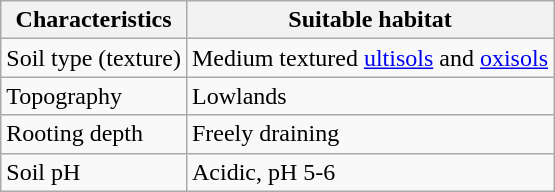<table class="wikitable">
<tr>
<th>Characteristics</th>
<th>Suitable habitat</th>
</tr>
<tr>
<td>Soil type (texture)</td>
<td>Medium textured <a href='#'>ultisols</a> and <a href='#'>oxisols</a></td>
</tr>
<tr>
<td>Topography</td>
<td>Lowlands</td>
</tr>
<tr>
<td>Rooting depth</td>
<td>Freely draining</td>
</tr>
<tr>
<td>Soil pH</td>
<td>Acidic, pH 5-6</td>
</tr>
</table>
